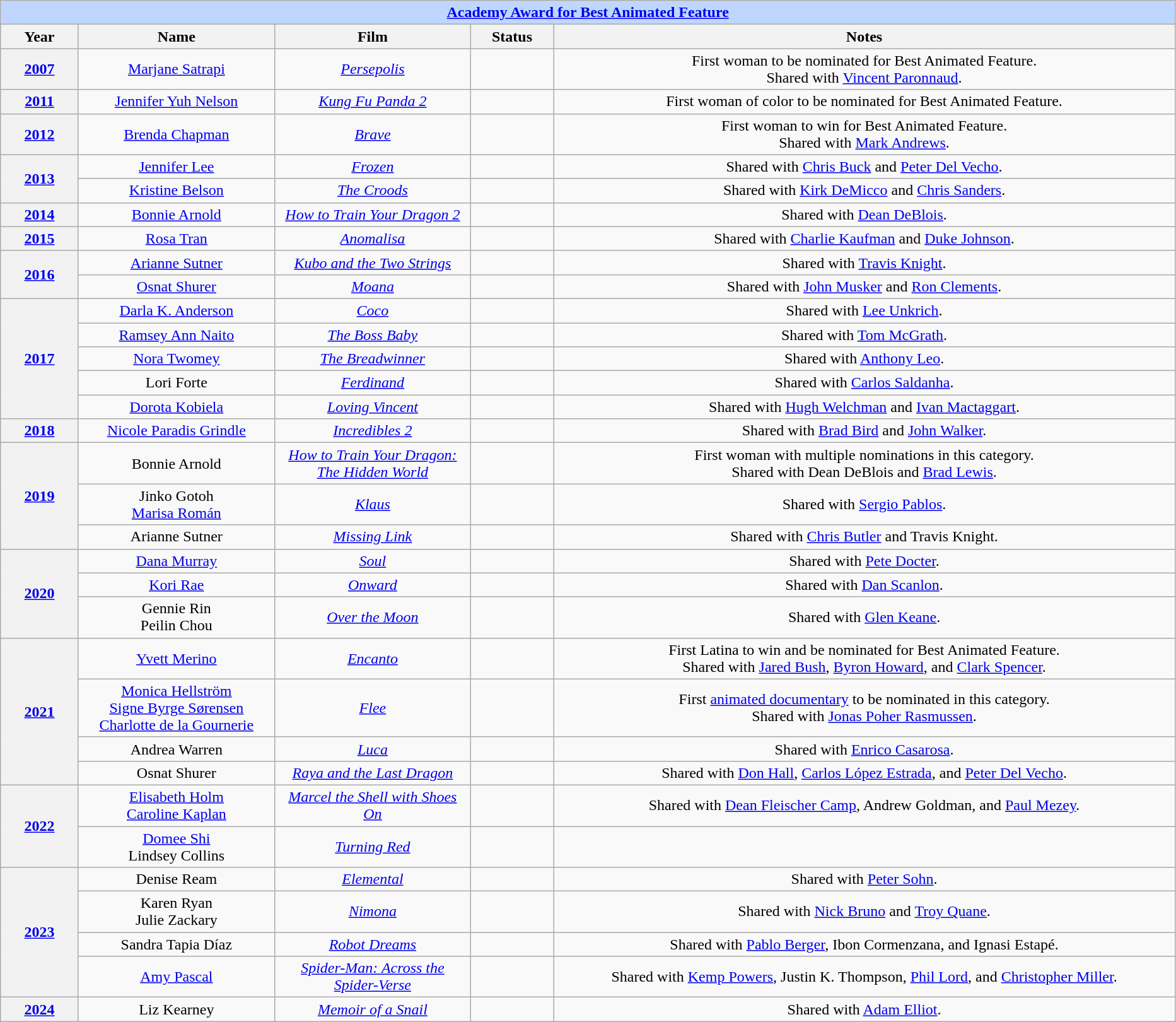<table class="wikitable" style="text-align: center">
<tr ---- bgcolor="#bfd7ff">
<td colspan=5 align=center><strong><a href='#'>Academy Award for Best Animated Feature</a></strong></td>
</tr>
<tr ---- bgcolor="#ebf5ff">
<th width="075">Year</th>
<th width="200">Name</th>
<th width="200">Film</th>
<th width="080">Status</th>
<th width="650">Notes</th>
</tr>
<tr>
<th><a href='#'>2007</a></th>
<td><a href='#'>Marjane Satrapi</a></td>
<td><em><a href='#'>Persepolis</a></em></td>
<td></td>
<td>First woman to be nominated for Best Animated Feature.<br>Shared with <a href='#'>Vincent Paronnaud</a>.</td>
</tr>
<tr>
<th><a href='#'>2011</a></th>
<td><a href='#'>Jennifer Yuh Nelson</a></td>
<td><em><a href='#'>Kung Fu Panda 2</a></em></td>
<td></td>
<td>First woman of color to be nominated for Best Animated Feature.</td>
</tr>
<tr>
<th><a href='#'>2012</a></th>
<td><a href='#'>Brenda Chapman</a></td>
<td><em><a href='#'>Brave</a></em></td>
<td></td>
<td>First woman to win for Best Animated Feature.<br>Shared with <a href='#'>Mark Andrews</a>.</td>
</tr>
<tr>
<th rowspan="2"><a href='#'>2013</a><br></th>
<td><a href='#'>Jennifer Lee</a></td>
<td><em><a href='#'>Frozen</a></em></td>
<td></td>
<td>Shared with <a href='#'>Chris Buck</a> and <a href='#'>Peter Del Vecho</a>.</td>
</tr>
<tr>
<td><a href='#'>Kristine Belson</a></td>
<td><em><a href='#'>The Croods</a></em></td>
<td></td>
<td>Shared with <a href='#'>Kirk DeMicco</a> and <a href='#'>Chris Sanders</a>.</td>
</tr>
<tr>
<th><a href='#'>2014</a></th>
<td><a href='#'>Bonnie Arnold</a></td>
<td><em><a href='#'>How to Train Your Dragon 2</a></em></td>
<td></td>
<td>Shared with <a href='#'>Dean DeBlois</a>.</td>
</tr>
<tr>
<th><a href='#'>2015</a></th>
<td><a href='#'>Rosa Tran</a></td>
<td><em><a href='#'>Anomalisa</a></em></td>
<td></td>
<td>Shared with <a href='#'>Charlie Kaufman</a> and <a href='#'>Duke Johnson</a>.</td>
</tr>
<tr>
<th rowspan="2"><a href='#'>2016</a></th>
<td><a href='#'>Arianne Sutner</a></td>
<td><em><a href='#'>Kubo and the Two Strings</a></em></td>
<td></td>
<td>Shared with <a href='#'>Travis Knight</a>.</td>
</tr>
<tr>
<td><a href='#'>Osnat Shurer</a></td>
<td><em><a href='#'>Moana</a></em></td>
<td></td>
<td>Shared with <a href='#'>John Musker</a> and <a href='#'>Ron Clements</a>.</td>
</tr>
<tr>
<th rowspan="5"><a href='#'>2017</a><br></th>
<td><a href='#'>Darla K. Anderson</a></td>
<td><em><a href='#'>Coco</a></em></td>
<td></td>
<td>Shared with <a href='#'>Lee Unkrich</a>.</td>
</tr>
<tr>
<td><a href='#'>Ramsey Ann Naito</a></td>
<td><em><a href='#'>The Boss Baby</a></em></td>
<td></td>
<td>Shared with <a href='#'>Tom McGrath</a>.</td>
</tr>
<tr>
<td><a href='#'>Nora Twomey</a></td>
<td><em><a href='#'>The Breadwinner</a></em></td>
<td></td>
<td>Shared with <a href='#'>Anthony Leo</a>.</td>
</tr>
<tr>
<td>Lori Forte</td>
<td><em><a href='#'>Ferdinand</a></em></td>
<td></td>
<td>Shared with <a href='#'>Carlos Saldanha</a>.</td>
</tr>
<tr>
<td><a href='#'>Dorota Kobiela</a></td>
<td><em><a href='#'>Loving Vincent</a></em></td>
<td></td>
<td>Shared with <a href='#'>Hugh Welchman</a> and <a href='#'>Ivan Mactaggart</a>.</td>
</tr>
<tr>
<th><a href='#'>2018</a></th>
<td><a href='#'>Nicole Paradis Grindle</a></td>
<td><em><a href='#'>Incredibles 2</a></em></td>
<td></td>
<td>Shared with <a href='#'>Brad Bird</a> and <a href='#'>John Walker</a>.</td>
</tr>
<tr>
<th rowspan="3"><a href='#'>2019</a></th>
<td>Bonnie Arnold</td>
<td><em><a href='#'>How to Train Your Dragon: The Hidden World</a></em></td>
<td></td>
<td>First woman with multiple nominations in this category.<br>Shared with Dean DeBlois and <a href='#'>Brad Lewis</a>.</td>
</tr>
<tr>
<td>Jinko Gotoh<br><a href='#'>Marisa Román</a></td>
<td><em><a href='#'>Klaus</a></em></td>
<td></td>
<td>Shared with <a href='#'>Sergio Pablos</a>.</td>
</tr>
<tr>
<td>Arianne Sutner</td>
<td><em><a href='#'>Missing Link</a></em></td>
<td></td>
<td>Shared with <a href='#'>Chris Butler</a> and Travis Knight.</td>
</tr>
<tr>
<th rowspan="3"><a href='#'>2020</a></th>
<td><a href='#'>Dana Murray</a></td>
<td><em><a href='#'>Soul</a></em></td>
<td></td>
<td>Shared with <a href='#'>Pete Docter</a>.</td>
</tr>
<tr>
<td><a href='#'>Kori Rae</a></td>
<td><em><a href='#'>Onward</a></em></td>
<td></td>
<td>Shared with <a href='#'>Dan Scanlon</a>.</td>
</tr>
<tr>
<td>Gennie Rin<br>Peilin Chou</td>
<td><em><a href='#'>Over the Moon</a></em></td>
<td></td>
<td>Shared with <a href='#'>Glen Keane</a>.</td>
</tr>
<tr>
<th rowspan="4"><a href='#'>2021</a></th>
<td><a href='#'>Yvett Merino</a></td>
<td><em><a href='#'>Encanto</a></em></td>
<td></td>
<td>First Latina to win and be nominated for Best Animated Feature.<br>Shared with <a href='#'>Jared Bush</a>, <a href='#'>Byron Howard</a>, and <a href='#'>Clark Spencer</a>.</td>
</tr>
<tr>
<td><a href='#'>Monica Hellström</a><br><a href='#'>Signe Byrge Sørensen</a><br><a href='#'>Charlotte de la Gournerie</a></td>
<td><em><a href='#'>Flee</a></em></td>
<td></td>
<td>First <a href='#'>animated documentary</a> to be nominated in this category.<br>Shared with <a href='#'>Jonas Poher Rasmussen</a>.</td>
</tr>
<tr>
<td>Andrea Warren</td>
<td><em><a href='#'>Luca</a></em></td>
<td></td>
<td>Shared with <a href='#'>Enrico Casarosa</a>.</td>
</tr>
<tr>
<td>Osnat Shurer</td>
<td><em><a href='#'>Raya and the Last Dragon</a></em></td>
<td></td>
<td>Shared with <a href='#'>Don Hall</a>, <a href='#'>Carlos López Estrada</a>, and <a href='#'>Peter Del Vecho</a>.</td>
</tr>
<tr>
<th rowspan="2"><a href='#'>2022</a></th>
<td><a href='#'>Elisabeth Holm</a><br><a href='#'>Caroline Kaplan</a></td>
<td><em><a href='#'>Marcel the Shell with Shoes On</a></em></td>
<td></td>
<td>Shared with <a href='#'>Dean Fleischer Camp</a>, Andrew Goldman, and <a href='#'>Paul Mezey</a>.</td>
</tr>
<tr>
<td><a href='#'>Domee Shi</a><br>Lindsey Collins</td>
<td><em><a href='#'>Turning Red</a></em></td>
<td></td>
<td></td>
</tr>
<tr>
<th rowspan="4"><a href='#'>2023</a></th>
<td>Denise Ream</td>
<td><em><a href='#'>Elemental</a></em></td>
<td></td>
<td>Shared with <a href='#'>Peter Sohn</a>.</td>
</tr>
<tr>
<td>Karen Ryan<br>Julie Zackary</td>
<td><em><a href='#'>Nimona</a></em></td>
<td></td>
<td>Shared with <a href='#'>Nick Bruno</a> and <a href='#'>Troy Quane</a>.</td>
</tr>
<tr>
<td>Sandra Tapia Díaz</td>
<td><em><a href='#'>Robot Dreams</a></em></td>
<td></td>
<td>Shared with <a href='#'>Pablo Berger</a>, Ibon Cormenzana, and Ignasi Estapé.</td>
</tr>
<tr>
<td><a href='#'>Amy Pascal</a></td>
<td><em><a href='#'>Spider-Man: Across the Spider-Verse</a></em></td>
<td></td>
<td>Shared with <a href='#'>Kemp Powers</a>, Justin K. Thompson, <a href='#'>Phil Lord</a>, and <a href='#'>Christopher Miller</a>.</td>
</tr>
<tr>
<th><a href='#'>2024</a></th>
<td>Liz Kearney</td>
<td><em><a href='#'>Memoir of a Snail</a></em></td>
<td></td>
<td>Shared with <a href='#'>Adam Elliot</a>.</td>
</tr>
</table>
